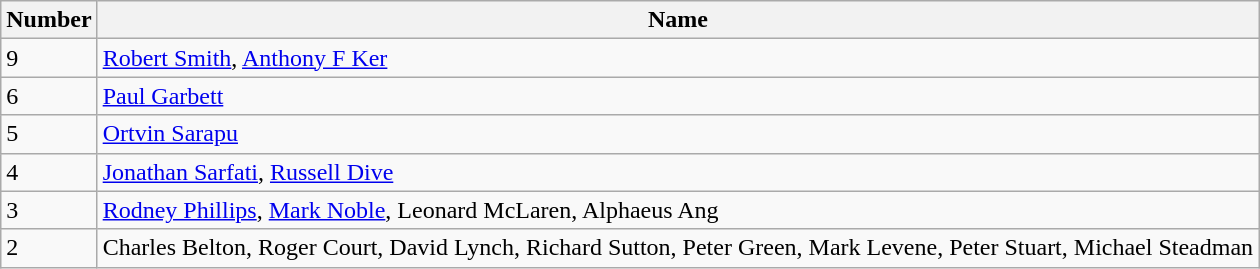<table class="wikitable">
<tr>
<th>Number</th>
<th>Name</th>
</tr>
<tr>
<td>9</td>
<td><a href='#'>Robert Smith</a>, <a href='#'>Anthony F Ker</a></td>
</tr>
<tr>
<td>6</td>
<td><a href='#'>Paul Garbett</a></td>
</tr>
<tr>
<td>5</td>
<td><a href='#'>Ortvin Sarapu</a></td>
</tr>
<tr>
<td>4</td>
<td><a href='#'>Jonathan Sarfati</a>, <a href='#'>Russell Dive</a></td>
</tr>
<tr>
<td>3</td>
<td><a href='#'>Rodney Phillips</a>, <a href='#'>Mark Noble</a>, Leonard McLaren, Alphaeus Ang</td>
</tr>
<tr>
<td>2</td>
<td>Charles Belton, Roger Court, David Lynch, Richard Sutton, Peter Green, Mark Levene, Peter Stuart, Michael Steadman</td>
</tr>
</table>
